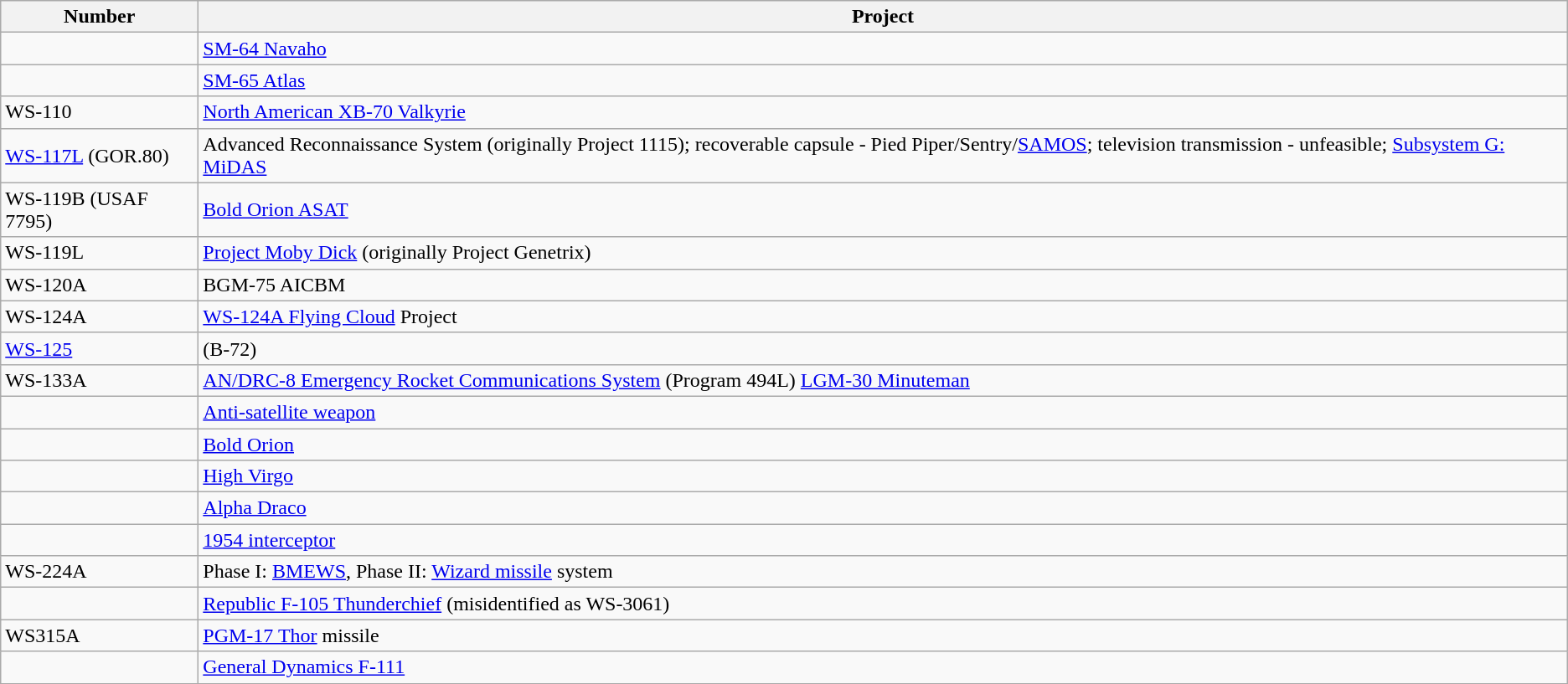<table class="wikitable sortable">
<tr>
<th width=150px>Number</th>
<th>Project</th>
</tr>
<tr>
<td></td>
<td><a href='#'>SM-64 Navaho</a></td>
</tr>
<tr>
<td></td>
<td><a href='#'>SM-65 Atlas</a></td>
</tr>
<tr>
<td>WS-110</td>
<td><a href='#'>North American XB-70 Valkyrie</a></td>
</tr>
<tr>
<td><a href='#'>WS-117L</a> (GOR.80)</td>
<td>Advanced Reconnaissance System (originally Project 1115); recoverable capsule - Pied Piper/Sentry/<a href='#'>SAMOS</a>; television transmission - unfeasible; <a href='#'>Subsystem G: MiDAS</a></td>
</tr>
<tr>
<td>WS-119B (USAF 7795)</td>
<td><a href='#'>Bold Orion ASAT</a></td>
</tr>
<tr>
<td>WS-119L</td>
<td><a href='#'>Project Moby Dick</a> (originally Project Genetrix)</td>
</tr>
<tr>
<td>WS-120A</td>
<td>BGM-75 AICBM</td>
</tr>
<tr>
<td>WS-124A</td>
<td><a href='#'>WS-124A Flying Cloud</a> Project</td>
</tr>
<tr>
<td><a href='#'>WS-125</a></td>
<td>(B-72)</td>
</tr>
<tr>
<td>WS-133A</td>
<td><a href='#'>AN/DRC-8 Emergency Rocket Communications System</a> (Program 494L) <a href='#'>LGM-30 Minuteman</a></td>
</tr>
<tr>
<td></td>
<td><a href='#'>Anti-satellite weapon</a></td>
</tr>
<tr>
<td></td>
<td><a href='#'>Bold Orion</a></td>
</tr>
<tr>
<td></td>
<td><a href='#'>High Virgo</a></td>
</tr>
<tr>
<td></td>
<td><a href='#'>Alpha Draco</a></td>
</tr>
<tr>
<td></td>
<td><a href='#'>1954 interceptor</a></td>
</tr>
<tr>
<td>WS-224A</td>
<td>Phase I: <a href='#'>BMEWS</a>, Phase II: <a href='#'>Wizard missile</a> system</td>
</tr>
<tr>
<td></td>
<td><a href='#'>Republic F-105 Thunderchief</a> (misidentified as  WS-3061)</td>
</tr>
<tr>
<td>WS315A</td>
<td><a href='#'>PGM-17 Thor</a> missile</td>
</tr>
<tr>
<td></td>
<td><a href='#'>General Dynamics F-111</a></td>
</tr>
<tr>
</tr>
</table>
